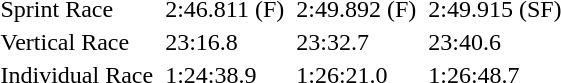<table>
<tr>
<td>Sprint Race</td>
<td></td>
<td>2:46.811 (F)</td>
<td></td>
<td>2:49.892 (F)</td>
<td></td>
<td>2:49.915 (SF)</td>
</tr>
<tr>
<td>Vertical Race</td>
<td></td>
<td>23:16.8</td>
<td></td>
<td>23:32.7</td>
<td></td>
<td>23:40.6</td>
</tr>
<tr>
<td>Individual Race</td>
<td></td>
<td>1:24:38.9</td>
<td></td>
<td>1:26:21.0</td>
<td></td>
<td>1:26:48.7</td>
</tr>
</table>
